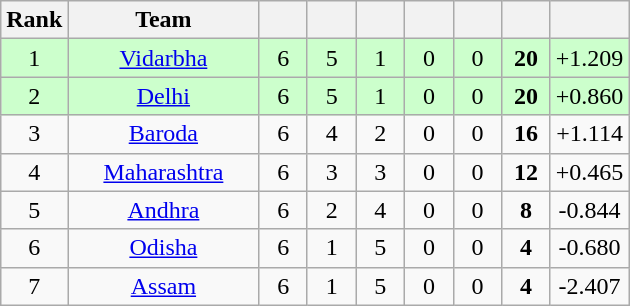<table class="wikitable" style="text-align:center">
<tr>
<th>Rank</th>
<th style="width:120px">Team</th>
<th style="width:25px"></th>
<th style="width:25px"></th>
<th style="width:25px"></th>
<th style="width:25px"></th>
<th style="width:25px"></th>
<th style="width:25px"></th>
<th style="width:40px;"></th>
</tr>
<tr style="background:#cfc;">
<td>1</td>
<td><a href='#'>Vidarbha</a></td>
<td>6</td>
<td>5</td>
<td>1</td>
<td>0</td>
<td>0</td>
<td><strong>20</strong></td>
<td>+1.209</td>
</tr>
<tr style="background:#cfc;">
<td>2</td>
<td><a href='#'>Delhi</a></td>
<td>6</td>
<td>5</td>
<td>1</td>
<td>0</td>
<td>0</td>
<td><strong>20</strong></td>
<td>+0.860</td>
</tr>
<tr>
<td>3</td>
<td><a href='#'>Baroda</a></td>
<td>6</td>
<td>4</td>
<td>2</td>
<td>0</td>
<td>0</td>
<td><strong>16</strong></td>
<td>+1.114</td>
</tr>
<tr>
<td>4</td>
<td><a href='#'>Maharashtra</a></td>
<td>6</td>
<td>3</td>
<td>3</td>
<td>0</td>
<td>0</td>
<td><strong>12</strong></td>
<td>+0.465</td>
</tr>
<tr>
<td>5</td>
<td><a href='#'>Andhra</a></td>
<td>6</td>
<td>2</td>
<td>4</td>
<td>0</td>
<td>0</td>
<td><strong>8</strong></td>
<td>-0.844</td>
</tr>
<tr>
<td>6</td>
<td><a href='#'>Odisha</a></td>
<td>6</td>
<td>1</td>
<td>5</td>
<td>0</td>
<td>0</td>
<td><strong>4</strong></td>
<td>-0.680</td>
</tr>
<tr>
<td>7</td>
<td><a href='#'>Assam</a></td>
<td>6</td>
<td>1</td>
<td>5</td>
<td>0</td>
<td>0</td>
<td><strong>4</strong></td>
<td>-2.407</td>
</tr>
</table>
